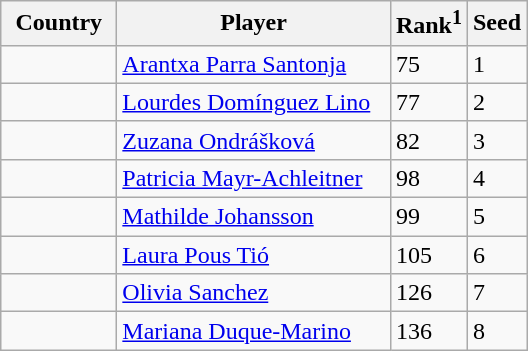<table class="sortable wikitable">
<tr>
<th width="70">Country</th>
<th width="175">Player</th>
<th>Rank<sup>1</sup></th>
<th>Seed</th>
</tr>
<tr>
<td></td>
<td><a href='#'>Arantxa Parra Santonja</a></td>
<td>75</td>
<td>1</td>
</tr>
<tr>
<td></td>
<td><a href='#'>Lourdes Domínguez Lino</a></td>
<td>77</td>
<td>2</td>
</tr>
<tr>
<td></td>
<td><a href='#'>Zuzana Ondrášková</a></td>
<td>82</td>
<td>3</td>
</tr>
<tr>
<td></td>
<td><a href='#'>Patricia Mayr-Achleitner</a></td>
<td>98</td>
<td>4</td>
</tr>
<tr>
<td></td>
<td><a href='#'>Mathilde Johansson</a></td>
<td>99</td>
<td>5</td>
</tr>
<tr>
<td></td>
<td><a href='#'>Laura Pous Tió</a></td>
<td>105</td>
<td>6</td>
</tr>
<tr>
<td></td>
<td><a href='#'>Olivia Sanchez</a></td>
<td>126</td>
<td>7</td>
</tr>
<tr>
<td></td>
<td><a href='#'>Mariana Duque-Marino</a></td>
<td>136</td>
<td>8</td>
</tr>
</table>
